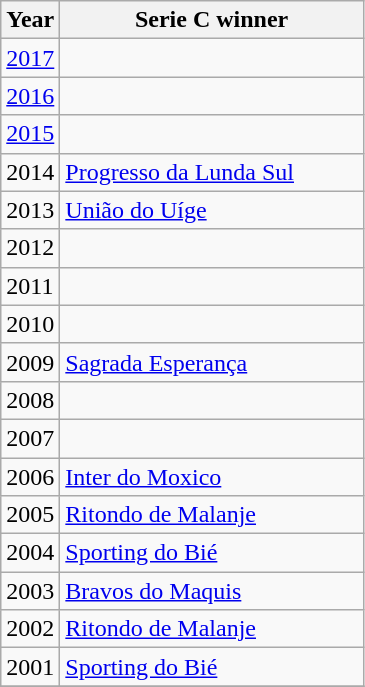<table class="wikitable">
<tr>
<th width=25>Year</th>
<th width=195>Serie C winner</th>
</tr>
<tr>
<td><a href='#'>2017</a></td>
<td></td>
</tr>
<tr>
<td><a href='#'>2016</a></td>
<td></td>
</tr>
<tr>
<td><a href='#'>2015</a></td>
<td></td>
</tr>
<tr>
<td>2014</td>
<td><a href='#'>Progresso da Lunda Sul</a></td>
</tr>
<tr>
<td>2013</td>
<td><a href='#'>União do Uíge</a></td>
</tr>
<tr>
<td>2012</td>
<td></td>
</tr>
<tr>
<td>2011</td>
<td></td>
</tr>
<tr>
<td>2010</td>
<td></td>
</tr>
<tr>
<td>2009</td>
<td><a href='#'>Sagrada Esperança</a></td>
</tr>
<tr>
<td>2008</td>
<td></td>
</tr>
<tr>
<td>2007</td>
<td></td>
</tr>
<tr>
<td>2006</td>
<td><a href='#'>Inter do Moxico</a></td>
</tr>
<tr>
<td>2005</td>
<td><a href='#'>Ritondo de Malanje</a></td>
</tr>
<tr>
<td>2004</td>
<td><a href='#'>Sporting do Bié</a></td>
</tr>
<tr>
<td>2003</td>
<td><a href='#'>Bravos do Maquis</a></td>
</tr>
<tr>
<td>2002</td>
<td><a href='#'>Ritondo de Malanje</a></td>
</tr>
<tr>
<td>2001</td>
<td><a href='#'>Sporting do Bié</a></td>
</tr>
<tr>
</tr>
</table>
